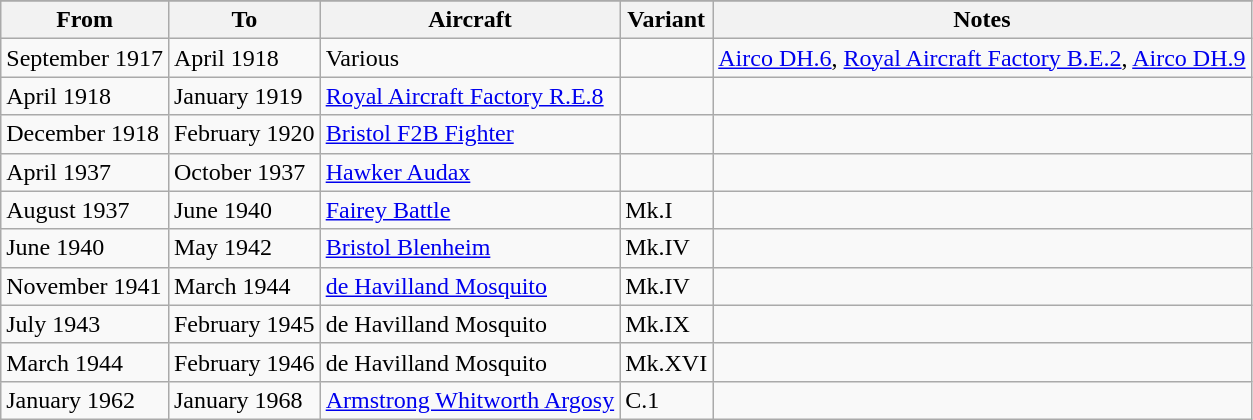<table class="wikitable">
<tr>
</tr>
<tr>
<th>From</th>
<th>To</th>
<th>Aircraft</th>
<th>Variant</th>
<th>Notes</th>
</tr>
<tr>
<td>September 1917</td>
<td>April 1918</td>
<td>Various</td>
<td></td>
<td><a href='#'>Airco DH.6</a>, <a href='#'>Royal Aircraft Factory B.E.2</a>, <a href='#'>Airco DH.9</a></td>
</tr>
<tr>
<td>April 1918</td>
<td>January 1919</td>
<td><a href='#'>Royal Aircraft Factory R.E.8</a></td>
<td></td>
<td></td>
</tr>
<tr>
<td>December 1918</td>
<td>February 1920</td>
<td><a href='#'>Bristol F2B Fighter</a></td>
<td></td>
<td></td>
</tr>
<tr>
<td>April 1937</td>
<td>October 1937</td>
<td><a href='#'>Hawker Audax</a></td>
<td></td>
<td></td>
</tr>
<tr>
<td>August 1937</td>
<td>June 1940</td>
<td><a href='#'>Fairey Battle</a></td>
<td>Mk.I</td>
<td></td>
</tr>
<tr>
<td>June 1940</td>
<td>May 1942</td>
<td><a href='#'>Bristol Blenheim</a></td>
<td>Mk.IV</td>
<td></td>
</tr>
<tr>
<td>November 1941</td>
<td>March 1944</td>
<td><a href='#'>de Havilland Mosquito</a></td>
<td>Mk.IV</td>
<td></td>
</tr>
<tr>
<td>July 1943</td>
<td>February 1945</td>
<td>de Havilland Mosquito</td>
<td>Mk.IX</td>
<td></td>
</tr>
<tr>
<td>March 1944</td>
<td>February 1946</td>
<td>de Havilland Mosquito</td>
<td>Mk.XVI</td>
<td></td>
</tr>
<tr>
<td>January 1962</td>
<td>January 1968</td>
<td><a href='#'>Armstrong Whitworth Argosy</a></td>
<td>C.1</td>
</tr>
</table>
